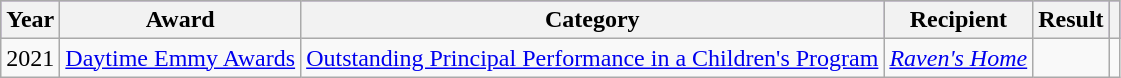<table class="wikitable">
<tr style="background:#96c; text-align:center;">
<th>Year</th>
<th>Award</th>
<th>Category</th>
<th>Recipient</th>
<th>Result</th>
<th></th>
</tr>
<tr>
<td>2021</td>
<td><a href='#'>Daytime Emmy Awards</a></td>
<td><a href='#'>Outstanding Principal Performance in a Children's Program</a></td>
<td><em><a href='#'>Raven's Home</a></em></td>
<td></td>
<td></td>
</tr>
</table>
